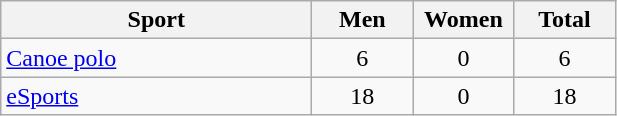<table class="wikitable" style="text-align:center;">
<tr>
<th width=200>Sport</th>
<th width=60>Men</th>
<th width=60>Women</th>
<th width=60>Total</th>
</tr>
<tr>
<td align=left><a href='#'>Canoe polo</a></td>
<td>6</td>
<td>0</td>
<td>6</td>
</tr>
<tr>
<td align=left><a href='#'>eSports</a></td>
<td>18</td>
<td>0</td>
<td>18</td>
</tr>
</table>
